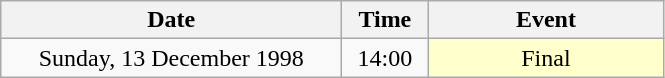<table class = "wikitable" style="text-align:center;">
<tr>
<th width=220>Date</th>
<th width=50>Time</th>
<th width=150>Event</th>
</tr>
<tr>
<td>Sunday, 13 December 1998</td>
<td>14:00</td>
<td bgcolor=ffffcc>Final</td>
</tr>
</table>
